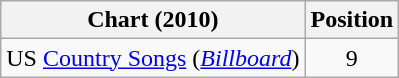<table class="wikitable sortable">
<tr>
<th scope="col">Chart (2010)</th>
<th scope="col">Position</th>
</tr>
<tr>
<td>US <a href='#'>Country Songs</a> (<em><a href='#'>Billboard</a></em>)</td>
<td align="center">9</td>
</tr>
</table>
